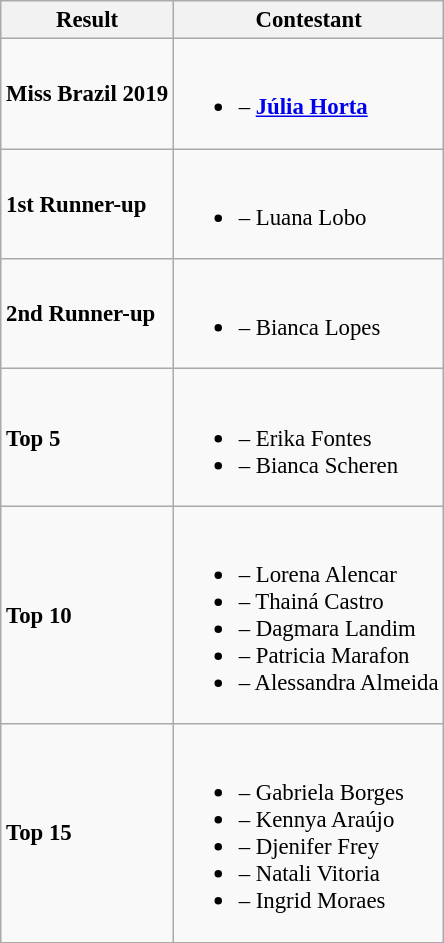<table class="wikitable sortable" style="font-size:95%;">
<tr>
<th>Result</th>
<th>Contestant</th>
</tr>
<tr>
<td><strong>Miss Brazil 2019</strong></td>
<td><br><ul><li><strong></strong> – <strong><a href='#'>Júlia Horta</a></strong></li></ul></td>
</tr>
<tr>
<td><strong>1st Runner-up</strong></td>
<td><br><ul><li><strong></strong> – Luana Lobo</li></ul></td>
</tr>
<tr>
<td><strong>2nd Runner-up</strong></td>
<td><br><ul><li><strong></strong> – Bianca Lopes</li></ul></td>
</tr>
<tr>
<td><strong>Top 5</strong></td>
<td><br><ul><li><strong></strong> – Erika Fontes</li><li><strong></strong> – Bianca Scheren</li></ul></td>
</tr>
<tr>
<td><strong>Top 10</strong></td>
<td><br><ul><li><strong></strong> – Lorena Alencar</li><li><strong></strong> – Thainá Castro</li><li><strong></strong> – Dagmara Landim</li><li><strong></strong> – Patricia Marafon</li><li><strong></strong> – Alessandra Almeida</li></ul></td>
</tr>
<tr>
<td><strong>Top 15</strong></td>
<td><br><ul><li><strong></strong> – Gabriela Borges</li><li><strong></strong> –  Kennya Araújo</li><li><strong></strong> – Djenifer Frey</li><li><strong></strong> – Natali Vitoria</li><li><strong></strong> – Ingrid Moraes</li></ul></td>
</tr>
</table>
